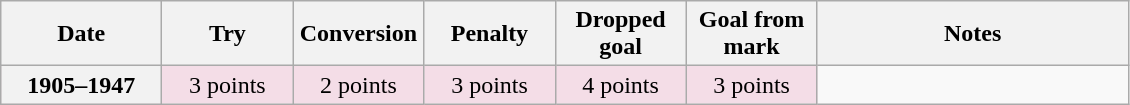<table class="wikitable">
<tr>
<th scope="col" style="width:100px;">Date</th>
<th scope="col" style="width:80px;">Try</th>
<th scope="col" style="width:80px;">Conversion</th>
<th scope="col" style="width:80px;">Penalty</th>
<th scope="col" style="width:80px;">Dropped goal</th>
<th scope="col" style="width:80px;">Goal from mark</th>
<th scope="col" style="width:200px;">Notes<br></th>
</tr>
<tr style="text-align:center;background:#F4DDE7;">
<th>1905–1947</th>
<td>3 points</td>
<td>2 points</td>
<td>3 points</td>
<td>4 points</td>
<td>3 points<br></td>
</tr>
</table>
